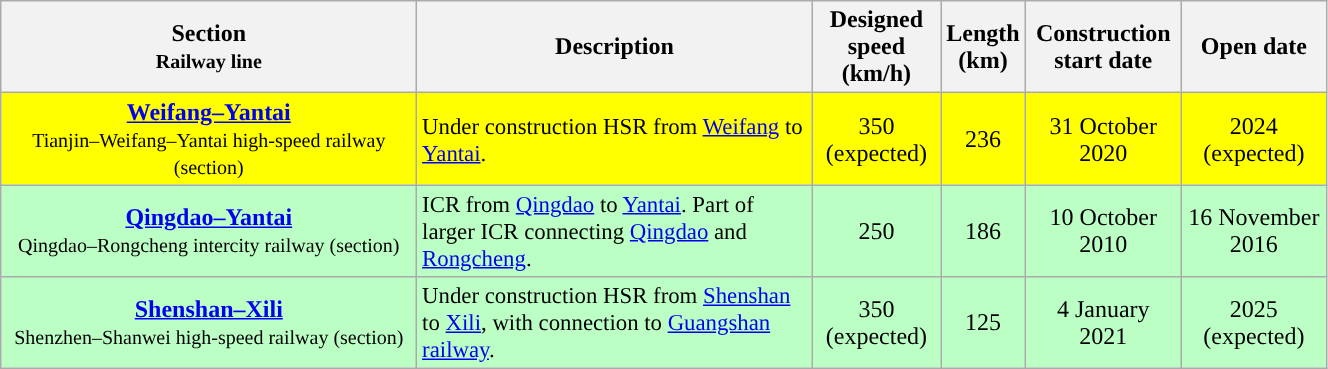<table class="wikitable sortable" width="70%" style="font-size:100%;text-align: center;">
<tr>
<th width="270"><strong>Section</strong> <br> <small> Railway line </small></th>
<th><strong>Description</strong></th>
<th><strong>Designed <br> speed <br> (km/h)</strong> <br></th>
<th><strong>Length <br> (km)</strong> <br></th>
<th><strong>Construction <br> start date</strong> <br></th>
<th><strong>Open date</strong> <br></th>
</tr>
<tr style="background:yellow;">
<td style="font-size:100%;"><strong><a href='#'>Weifang–Yantai</a></strong><br> <small> Tianjin–Weifang–Yantai high-speed railway (section)</small></td>
<td style="font-size:95%; text-align:left">Under construction HSR from <a href='#'>Weifang</a> to <a href='#'>Yantai</a>.</td>
<td>350 (expected)</td>
<td>236</td>
<td>31 October 2020</td>
<td>2024 (expected)</td>
</tr>
<tr style="background:#bcffc5;">
<td style="font-size:100%;"><strong><a href='#'>Qingdao–Yantai</a></strong><br><small>Qingdao–Rongcheng intercity railway (section)</small></td>
<td style="font-size:95%; text-align:left">ICR from <a href='#'>Qingdao</a> to <a href='#'>Yantai</a>. Part of larger ICR connecting <a href='#'>Qingdao</a> and <a href='#'>Rongcheng</a>.</td>
<td>250</td>
<td>186</td>
<td>10 October 2010</td>
<td>16 November 2016</td>
</tr>
<tr style="background:#bcffc5;">
<td><strong><a href='#'>Shenshan–Xili</a></strong><br> <small> Shenzhen–Shanwei high-speed railway (section)</small></td>
<td style="font-size:95%; text-align:left">Under construction HSR from <a href='#'>Shenshan</a> to <a href='#'>Xili</a>, with connection to <a href='#'>Guangshan railway</a>.</td>
<td>350 (expected)</td>
<td>125</td>
<td>4 January 2021</td>
<td>2025 (expected)</td>
</tr>
</table>
